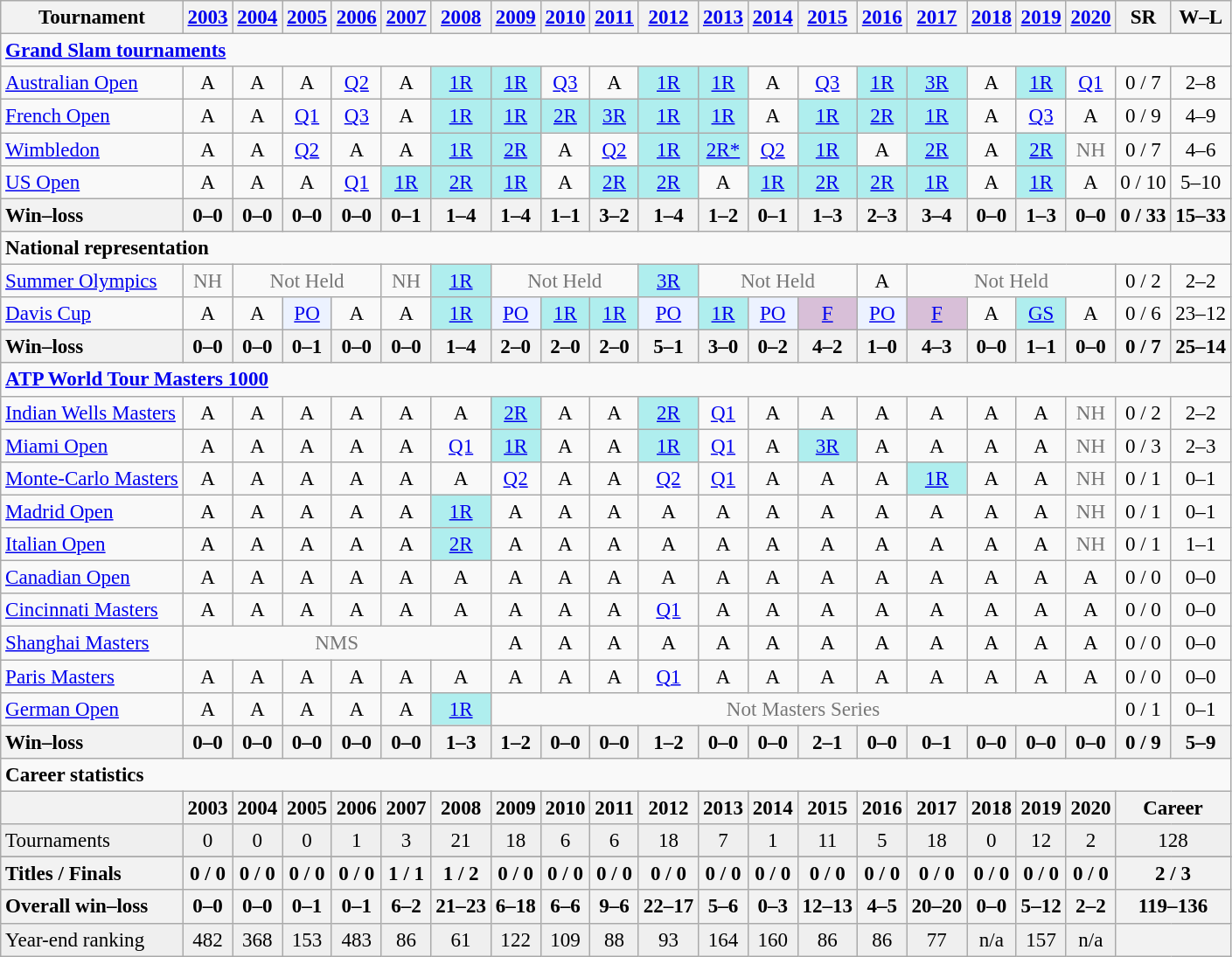<table class="wikitable" style="text-align:center;font-size:96%">
<tr>
<th>Tournament</th>
<th><a href='#'>2003</a></th>
<th><a href='#'>2004</a></th>
<th><a href='#'>2005</a></th>
<th><a href='#'>2006</a></th>
<th><a href='#'>2007</a></th>
<th><a href='#'>2008</a></th>
<th><a href='#'>2009</a></th>
<th><a href='#'>2010</a></th>
<th><a href='#'>2011</a></th>
<th><a href='#'>2012</a></th>
<th><a href='#'>2013</a></th>
<th><a href='#'>2014</a></th>
<th><a href='#'>2015</a></th>
<th><a href='#'>2016</a></th>
<th><a href='#'>2017</a></th>
<th><a href='#'>2018</a></th>
<th><a href='#'>2019</a></th>
<th><a href='#'>2020</a></th>
<th>SR</th>
<th>W–L</th>
</tr>
<tr>
<td colspan=21 style="text-align:left;"><strong><a href='#'>Grand Slam tournaments</a></strong></td>
</tr>
<tr>
<td align=left><a href='#'>Australian Open</a></td>
<td>A</td>
<td>A</td>
<td>A</td>
<td><a href='#'>Q2</a></td>
<td>A</td>
<td bgcolor=afeeee><a href='#'>1R</a></td>
<td bgcolor=afeeee><a href='#'>1R</a></td>
<td><a href='#'>Q3</a></td>
<td>A</td>
<td bgcolor=afeeee><a href='#'>1R</a></td>
<td bgcolor=afeeee><a href='#'>1R</a></td>
<td>A</td>
<td><a href='#'>Q3</a></td>
<td bgcolor=afeeee><a href='#'>1R</a></td>
<td bgcolor=afeeee><a href='#'>3R</a></td>
<td>A</td>
<td bgcolor=afeeee><a href='#'>1R</a></td>
<td><a href='#'>Q1</a></td>
<td>0 / 7</td>
<td>2–8</td>
</tr>
<tr>
<td align=left><a href='#'>French Open</a></td>
<td>A</td>
<td>A</td>
<td><a href='#'>Q1</a></td>
<td><a href='#'>Q3</a></td>
<td>A</td>
<td bgcolor=afeeee><a href='#'>1R</a></td>
<td bgcolor=afeeee><a href='#'>1R</a></td>
<td bgcolor=afeeee><a href='#'>2R</a></td>
<td bgcolor=afeeee><a href='#'>3R</a></td>
<td bgcolor=afeeee><a href='#'>1R</a></td>
<td bgcolor=afeeee><a href='#'>1R</a></td>
<td>A</td>
<td bgcolor=afeeee><a href='#'>1R</a></td>
<td bgcolor=afeeee><a href='#'>2R</a></td>
<td bgcolor=afeeee><a href='#'>1R</a></td>
<td>A</td>
<td><a href='#'>Q3</a></td>
<td>A</td>
<td>0 / 9</td>
<td>4–9</td>
</tr>
<tr>
<td align=left><a href='#'>Wimbledon</a></td>
<td>A</td>
<td>A</td>
<td><a href='#'>Q2</a></td>
<td>A</td>
<td>A</td>
<td bgcolor=afeeee><a href='#'>1R</a></td>
<td bgcolor=afeeee><a href='#'>2R</a></td>
<td>A</td>
<td><a href='#'>Q2</a></td>
<td bgcolor=afeeee><a href='#'>1R</a></td>
<td bgcolor=afeeee><a href='#'>2R*</a></td>
<td><a href='#'>Q2</a></td>
<td bgcolor=afeeee><a href='#'>1R</a></td>
<td>A</td>
<td bgcolor=afeeee><a href='#'>2R</a></td>
<td>A</td>
<td bgcolor=afeeee><a href='#'>2R</a></td>
<td style="color:#767676;">NH</td>
<td>0 / 7</td>
<td>4–6</td>
</tr>
<tr>
<td align=left><a href='#'>US Open</a></td>
<td>A</td>
<td>A</td>
<td>A</td>
<td><a href='#'>Q1</a></td>
<td bgcolor=afeeee><a href='#'>1R</a></td>
<td bgcolor=afeeee><a href='#'>2R</a></td>
<td bgcolor=afeeee><a href='#'>1R</a></td>
<td>A</td>
<td bgcolor=afeeee><a href='#'>2R</a></td>
<td bgcolor=afeeee><a href='#'>2R</a></td>
<td>A</td>
<td bgcolor=afeeee><a href='#'>1R</a></td>
<td bgcolor=afeeee><a href='#'>2R</a></td>
<td bgcolor=afeeee><a href='#'>2R</a></td>
<td bgcolor=afeeee><a href='#'>1R</a></td>
<td>A</td>
<td bgcolor=afeeee><a href='#'>1R</a></td>
<td>A</td>
<td>0 / 10</td>
<td>5–10</td>
</tr>
<tr>
<th style=text-align:left>Win–loss</th>
<th>0–0</th>
<th>0–0</th>
<th>0–0</th>
<th>0–0</th>
<th>0–1</th>
<th>1–4</th>
<th>1–4</th>
<th>1–1</th>
<th>3–2</th>
<th>1–4</th>
<th>1–2</th>
<th>0–1</th>
<th>1–3</th>
<th>2–3</th>
<th>3–4</th>
<th>0–0</th>
<th>1–3</th>
<th>0–0</th>
<th>0 / 33</th>
<th>15–33</th>
</tr>
<tr>
<td colspan=21 style="text-align:left;"><strong>National representation</strong></td>
</tr>
<tr>
<td align=left><a href='#'>Summer Olympics</a></td>
<td style=color:#767676>NH</td>
<td colspan=3 style=color:#767676>Not Held</td>
<td style=color:#767676>NH</td>
<td bgcolor=afeeee><a href='#'>1R</a></td>
<td colspan=3 style=color:#767676>Not Held</td>
<td bgcolor=afeeee><a href='#'>3R</a></td>
<td colspan=3 style="color:#767676;">Not Held</td>
<td>A</td>
<td colspan=4 style="color:#767676;">Not Held</td>
<td>0 / 2</td>
<td>2–2</td>
</tr>
<tr>
<td align=left><a href='#'>Davis Cup</a></td>
<td>A</td>
<td>A</td>
<td bgcolor="ecf2ff"><a href='#'>PO</a></td>
<td>A</td>
<td>A</td>
<td bgcolor="afeeee"><a href='#'>1R</a></td>
<td bgcolor="ecf2ff"><a href='#'>PO</a></td>
<td bgcolor="afeeee"><a href='#'>1R</a></td>
<td bgcolor="afeeee"><a href='#'>1R</a></td>
<td bgcolor="ecf2ff"><a href='#'>PO</a></td>
<td bgcolor="afeeee"><a href='#'>1R</a></td>
<td bgcolor="ecf2ff"><a href='#'>PO</a></td>
<td bgcolor="thistle"><a href='#'>F</a></td>
<td bgcolor="ecf2ff"><a href='#'>PO</a></td>
<td bgcolor="thistle"><a href='#'>F</a></td>
<td>A</td>
<td bgcolor="afeeee"><a href='#'>GS</a></td>
<td>A</td>
<td>0 / 6</td>
<td>23–12</td>
</tr>
<tr>
<th style=text-align:left>Win–loss</th>
<th>0–0</th>
<th>0–0</th>
<th>0–1</th>
<th>0–0</th>
<th>0–0</th>
<th>1–4</th>
<th>2–0</th>
<th>2–0</th>
<th>2–0</th>
<th>5–1</th>
<th>3–0</th>
<th>0–2</th>
<th>4–2</th>
<th>1–0</th>
<th>4–3</th>
<th>0–0</th>
<th>1–1</th>
<th>0–0</th>
<th>0 / 7</th>
<th>25–14</th>
</tr>
<tr>
<td colspan=21 style="text-align:left;"><strong><a href='#'>ATP World Tour Masters 1000</a></strong></td>
</tr>
<tr>
<td align=left><a href='#'>Indian Wells Masters</a></td>
<td>A</td>
<td>A</td>
<td>A</td>
<td>A</td>
<td>A</td>
<td>A</td>
<td bgcolor=afeeee><a href='#'>2R</a></td>
<td>A</td>
<td>A</td>
<td bgcolor=afeeee><a href='#'>2R</a></td>
<td><a href='#'>Q1</a></td>
<td>A</td>
<td>A</td>
<td>A</td>
<td>A</td>
<td>A</td>
<td>A</td>
<td style="color:#767676;">NH</td>
<td>0 / 2</td>
<td>2–2</td>
</tr>
<tr>
<td align=left><a href='#'>Miami Open</a></td>
<td>A</td>
<td>A</td>
<td>A</td>
<td>A</td>
<td>A</td>
<td><a href='#'>Q1</a></td>
<td bgcolor=afeeee><a href='#'>1R</a></td>
<td>A</td>
<td>A</td>
<td bgcolor=afeeee><a href='#'>1R</a></td>
<td><a href='#'>Q1</a></td>
<td>A</td>
<td bgcolor=afeeee><a href='#'>3R</a></td>
<td>A</td>
<td>A</td>
<td>A</td>
<td>A</td>
<td style="color:#767676;">NH</td>
<td>0 / 3</td>
<td>2–3</td>
</tr>
<tr>
<td align=left><a href='#'>Monte-Carlo Masters</a></td>
<td>A</td>
<td>A</td>
<td>A</td>
<td>A</td>
<td>A</td>
<td>A</td>
<td><a href='#'>Q2</a></td>
<td>A</td>
<td>A</td>
<td><a href='#'>Q2</a></td>
<td><a href='#'>Q1</a></td>
<td>A</td>
<td>A</td>
<td>A</td>
<td bgcolor=afeeee><a href='#'>1R</a></td>
<td>A</td>
<td>A</td>
<td style="color:#767676;">NH</td>
<td>0 / 1</td>
<td>0–1</td>
</tr>
<tr>
<td align=left><a href='#'>Madrid Open</a></td>
<td>A</td>
<td>A</td>
<td>A</td>
<td>A</td>
<td>A</td>
<td bgcolor=afeeee><a href='#'>1R</a></td>
<td>A</td>
<td>A</td>
<td>A</td>
<td>A</td>
<td>A</td>
<td>A</td>
<td>A</td>
<td>A</td>
<td>A</td>
<td>A</td>
<td>A</td>
<td style="color:#767676;">NH</td>
<td>0 / 1</td>
<td>0–1</td>
</tr>
<tr>
<td align=left><a href='#'>Italian Open</a></td>
<td>A</td>
<td>A</td>
<td>A</td>
<td>A</td>
<td>A</td>
<td bgcolor=afeeee><a href='#'>2R</a></td>
<td>A</td>
<td>A</td>
<td>A</td>
<td>A</td>
<td>A</td>
<td>A</td>
<td>A</td>
<td>A</td>
<td>A</td>
<td>A</td>
<td>A</td>
<td style="color:#767676;">NH</td>
<td>0 / 1</td>
<td>1–1</td>
</tr>
<tr>
<td align=left><a href='#'>Canadian Open</a></td>
<td>A</td>
<td>A</td>
<td>A</td>
<td>A</td>
<td>A</td>
<td>A</td>
<td>A</td>
<td>A</td>
<td>A</td>
<td>A</td>
<td>A</td>
<td>A</td>
<td>A</td>
<td>A</td>
<td>A</td>
<td>A</td>
<td>A</td>
<td>A</td>
<td>0 / 0</td>
<td>0–0</td>
</tr>
<tr>
<td align=left><a href='#'>Cincinnati Masters</a></td>
<td>A</td>
<td>A</td>
<td>A</td>
<td>A</td>
<td>A</td>
<td>A</td>
<td>A</td>
<td>A</td>
<td>A</td>
<td><a href='#'>Q1</a></td>
<td>A</td>
<td>A</td>
<td>A</td>
<td>A</td>
<td>A</td>
<td>A</td>
<td>A</td>
<td>A</td>
<td>0 / 0</td>
<td>0–0</td>
</tr>
<tr>
<td align=left><a href='#'>Shanghai Masters</a></td>
<td colspan=6 style=color:#767676>NMS</td>
<td>A</td>
<td>A</td>
<td>A</td>
<td>A</td>
<td>A</td>
<td>A</td>
<td>A</td>
<td>A</td>
<td>A</td>
<td>A</td>
<td>A</td>
<td>A</td>
<td>0 / 0</td>
<td>0–0</td>
</tr>
<tr>
<td align=left><a href='#'>Paris Masters</a></td>
<td>A</td>
<td>A</td>
<td>A</td>
<td>A</td>
<td>A</td>
<td>A</td>
<td>A</td>
<td>A</td>
<td>A</td>
<td><a href='#'>Q1</a></td>
<td>A</td>
<td>A</td>
<td>A</td>
<td>A</td>
<td>A</td>
<td>A</td>
<td>A</td>
<td>A</td>
<td>0 / 0</td>
<td>0–0</td>
</tr>
<tr>
<td align=left><a href='#'>German Open</a></td>
<td>A</td>
<td>A</td>
<td>A</td>
<td>A</td>
<td>A</td>
<td bgcolor=afeeee><a href='#'>1R</a></td>
<td colspan=12 style=color:#767676>Not Masters Series</td>
<td>0 / 1</td>
<td>0–1</td>
</tr>
<tr>
<th style=text-align:left>Win–loss</th>
<th>0–0</th>
<th>0–0</th>
<th>0–0</th>
<th>0–0</th>
<th>0–0</th>
<th>1–3</th>
<th>1–2</th>
<th>0–0</th>
<th>0–0</th>
<th>1–2</th>
<th>0–0</th>
<th>0–0</th>
<th>2–1</th>
<th>0–0</th>
<th>0–1</th>
<th>0–0</th>
<th>0–0</th>
<th>0–0</th>
<th>0 / 9</th>
<th>5–9</th>
</tr>
<tr>
<td colspan=21 align=left><strong>Career statistics</strong></td>
</tr>
<tr>
<th></th>
<th>2003</th>
<th>2004</th>
<th>2005</th>
<th>2006</th>
<th>2007</th>
<th>2008</th>
<th>2009</th>
<th>2010</th>
<th>2011</th>
<th>2012</th>
<th>2013</th>
<th>2014</th>
<th>2015</th>
<th>2016</th>
<th>2017</th>
<th>2018</th>
<th>2019</th>
<th>2020</th>
<th colspan="3">Career</th>
</tr>
<tr bgcolor=efefef>
<td align=left>Tournaments</td>
<td>0</td>
<td>0</td>
<td>0</td>
<td>1</td>
<td>3</td>
<td>21</td>
<td>18</td>
<td>6</td>
<td>6</td>
<td>18</td>
<td>7</td>
<td>1</td>
<td>11</td>
<td>5</td>
<td>18</td>
<td>0</td>
<td>12</td>
<td>2</td>
<td colspan=2>128</td>
</tr>
<tr style="font-weight:bold; background:#efefef;">
</tr>
<tr>
<th style=text-align:left>Titles / Finals</th>
<th>0 / 0</th>
<th>0 / 0</th>
<th>0 / 0</th>
<th>0 / 0</th>
<th>1 / 1</th>
<th>1 / 2</th>
<th>0 / 0</th>
<th>0 / 0</th>
<th>0 / 0</th>
<th>0 / 0</th>
<th>0 / 0</th>
<th>0 / 0</th>
<th>0 / 0</th>
<th>0 / 0</th>
<th>0 / 0</th>
<th>0 / 0</th>
<th>0 / 0</th>
<th>0 / 0</th>
<th colspan=2>2 / 3</th>
</tr>
<tr>
<th style=text-align:left>Overall win–loss</th>
<th>0–0</th>
<th>0–0</th>
<th>0–1</th>
<th>0–1</th>
<th>6–2</th>
<th>21–23</th>
<th>6–18</th>
<th>6–6</th>
<th>9–6</th>
<th>22–17</th>
<th>5–6</th>
<th>0–3</th>
<th>12–13</th>
<th>4–5</th>
<th>20–20</th>
<th>0–0</th>
<th>5–12</th>
<th>2–2</th>
<th colspan=2>119–136</th>
</tr>
<tr style="background:#efefef;">
<td align=left>Year-end ranking</td>
<td>482</td>
<td>368</td>
<td>153</td>
<td>483</td>
<td>86</td>
<td>61</td>
<td>122</td>
<td>109</td>
<td>88</td>
<td>93</td>
<td>164</td>
<td>160</td>
<td>86</td>
<td>86</td>
<td>77</td>
<td>n/a</td>
<td>157</td>
<td>n/a</td>
<th colspan=2></th>
</tr>
</table>
